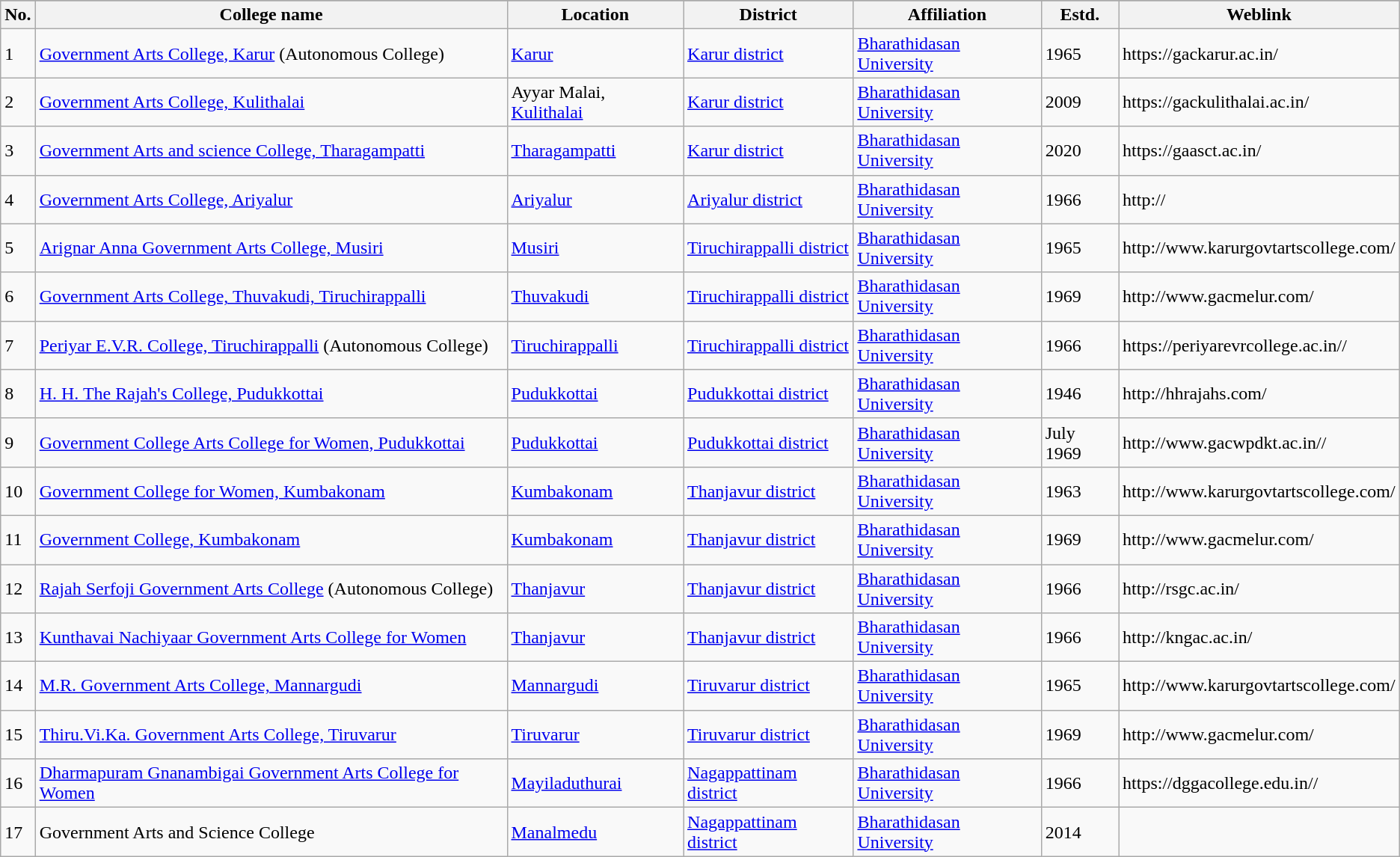<table class="wikitable sortable">
<tr>
</tr>
<tr>
<th>No.</th>
<th>College name</th>
<th>Location</th>
<th>District</th>
<th>Affiliation</th>
<th>Estd.</th>
<th>Weblink</th>
</tr>
<tr>
<td>1</td>
<td><a href='#'>Government Arts College, Karur</a> (Autonomous College)</td>
<td><a href='#'>Karur</a></td>
<td><a href='#'>Karur district</a></td>
<td><a href='#'>Bharathidasan University</a></td>
<td>1965</td>
<td>https://gackarur.ac.in/</td>
</tr>
<tr>
<td>2</td>
<td><a href='#'>Government Arts College, Kulithalai</a></td>
<td>Ayyar Malai, <a href='#'>Kulithalai</a></td>
<td><a href='#'>Karur district</a></td>
<td><a href='#'>Bharathidasan University</a></td>
<td>2009</td>
<td>https://gackulithalai.ac.in/</td>
</tr>
<tr>
<td>3</td>
<td><a href='#'>Government Arts and science College, Tharagampatti</a></td>
<td><a href='#'>Tharagampatti</a></td>
<td><a href='#'>Karur district</a></td>
<td><a href='#'>Bharathidasan University</a></td>
<td>2020</td>
<td>https://gaasct.ac.in/</td>
</tr>
<tr>
<td>4</td>
<td><a href='#'>Government Arts College, Ariyalur</a></td>
<td><a href='#'>Ariyalur</a></td>
<td><a href='#'>Ariyalur district</a></td>
<td><a href='#'>Bharathidasan University</a></td>
<td>1966</td>
<td>http://</td>
</tr>
<tr>
<td>5</td>
<td><a href='#'>Arignar Anna Government Arts College, Musiri</a></td>
<td><a href='#'>Musiri</a></td>
<td><a href='#'>Tiruchirappalli district</a></td>
<td><a href='#'>Bharathidasan University</a></td>
<td>1965</td>
<td>http://www.karurgovtartscollege.com/</td>
</tr>
<tr>
<td>6</td>
<td><a href='#'>Government Arts College, Thuvakudi, Tiruchirappalli</a></td>
<td><a href='#'>Thuvakudi</a></td>
<td><a href='#'>Tiruchirappalli district</a></td>
<td><a href='#'>Bharathidasan University</a></td>
<td>1969</td>
<td>http://www.gacmelur.com/</td>
</tr>
<tr>
<td>7</td>
<td><a href='#'>Periyar E.V.R. College, Tiruchirappalli</a> (Autonomous College)</td>
<td><a href='#'>Tiruchirappalli</a></td>
<td><a href='#'>Tiruchirappalli district</a></td>
<td><a href='#'>Bharathidasan University</a></td>
<td>1966</td>
<td>https://periyarevrcollege.ac.in//</td>
</tr>
<tr>
<td>8</td>
<td><a href='#'>H. H. The Rajah's College, Pudukkottai</a></td>
<td><a href='#'>Pudukkottai</a></td>
<td><a href='#'>Pudukkottai district</a></td>
<td><a href='#'>Bharathidasan University</a></td>
<td>1946</td>
<td>http://hhrajahs.com/</td>
</tr>
<tr>
<td>9</td>
<td><a href='#'>Government College Arts College for Women, Pudukkottai</a></td>
<td><a href='#'>Pudukkottai</a></td>
<td><a href='#'>Pudukkottai district</a></td>
<td><a href='#'>Bharathidasan University</a></td>
<td>July 1969</td>
<td>http://www.gacwpdkt.ac.in//</td>
</tr>
<tr>
<td>10</td>
<td><a href='#'>Government College for Women, Kumbakonam</a></td>
<td><a href='#'>Kumbakonam</a></td>
<td><a href='#'>Thanjavur district</a></td>
<td><a href='#'>Bharathidasan University</a></td>
<td>1963</td>
<td>http://www.karurgovtartscollege.com/</td>
</tr>
<tr>
<td>11</td>
<td><a href='#'>Government College, Kumbakonam</a></td>
<td><a href='#'>Kumbakonam</a></td>
<td><a href='#'>Thanjavur district</a></td>
<td><a href='#'>Bharathidasan University</a></td>
<td>1969</td>
<td>http://www.gacmelur.com/</td>
</tr>
<tr>
<td>12</td>
<td><a href='#'>Rajah Serfoji Government Arts College</a> (Autonomous College)</td>
<td><a href='#'>Thanjavur</a></td>
<td><a href='#'>Thanjavur district</a></td>
<td><a href='#'>Bharathidasan University</a></td>
<td>1966</td>
<td>http://rsgc.ac.in/</td>
</tr>
<tr>
<td>13</td>
<td><a href='#'>Kunthavai Nachiyaar Government Arts College for Women</a></td>
<td><a href='#'>Thanjavur</a></td>
<td><a href='#'>Thanjavur district</a></td>
<td><a href='#'>Bharathidasan University</a></td>
<td>1966</td>
<td>http://kngac.ac.in/</td>
</tr>
<tr>
<td>14</td>
<td><a href='#'>M.R. Government Arts College, Mannargudi</a></td>
<td><a href='#'>Mannargudi</a></td>
<td><a href='#'>Tiruvarur district</a></td>
<td><a href='#'>Bharathidasan University</a></td>
<td>1965</td>
<td>http://www.karurgovtartscollege.com/</td>
</tr>
<tr>
<td>15</td>
<td><a href='#'>Thiru.Vi.Ka. Government Arts College, Tiruvarur</a></td>
<td><a href='#'>Tiruvarur</a></td>
<td><a href='#'>Tiruvarur district</a></td>
<td><a href='#'>Bharathidasan University</a></td>
<td>1969</td>
<td>http://www.gacmelur.com/</td>
</tr>
<tr>
<td>16</td>
<td><a href='#'>Dharmapuram Gnanambigai Government Arts College for Women</a></td>
<td><a href='#'>Mayiladuthurai</a></td>
<td><a href='#'>Nagappattinam district</a></td>
<td><a href='#'>Bharathidasan University</a></td>
<td>1966</td>
<td>https://dggacollege.edu.in//</td>
</tr>
<tr>
<td>17</td>
<td>Government Arts and Science College</td>
<td><a href='#'>Manalmedu</a></td>
<td><a href='#'>Nagappattinam district</a></td>
<td><a href='#'>Bharathidasan University</a></td>
<td>2014</td>
<td></td>
</tr>
</table>
